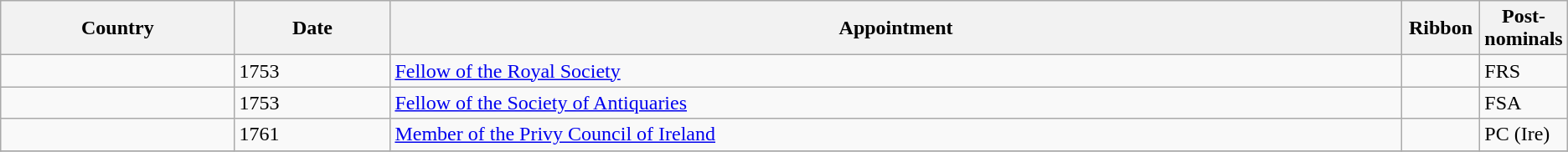<table class="wikitable">
<tr>
<th style="width:15%;">Country</th>
<th style="width:10%;">Date</th>
<th style="width:65%;">Appointment</th>
<th style="width:5%;">Ribbon</th>
<th style="width:5%;">Post-nominals</th>
</tr>
<tr>
<td></td>
<td>1753</td>
<td><a href='#'>Fellow of the Royal Society</a></td>
<td></td>
<td>FRS</td>
</tr>
<tr>
<td></td>
<td>1753</td>
<td><a href='#'>Fellow of the Society of Antiquaries</a></td>
<td></td>
<td>FSA</td>
</tr>
<tr>
<td></td>
<td>1761</td>
<td><a href='#'>Member of the Privy Council of Ireland</a></td>
<td></td>
<td>PC (Ire)</td>
</tr>
<tr>
</tr>
</table>
